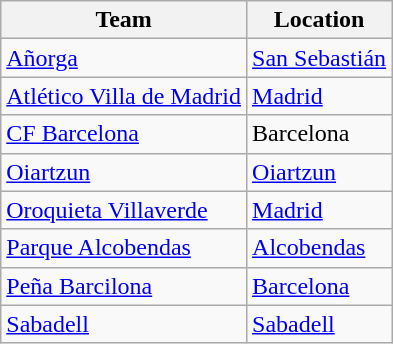<table class="wikitable sortable">
<tr>
<th>Team</th>
<th>Location</th>
</tr>
<tr>
<td><a href='#'>Añorga</a></td>
<td><a href='#'>San Sebastián</a></td>
</tr>
<tr>
<td><a href='#'>Atlético Villa de Madrid</a></td>
<td><a href='#'>Madrid</a></td>
</tr>
<tr>
<td><a href='#'>CF Barcelona</a></td>
<td>Barcelona</td>
</tr>
<tr>
<td><a href='#'>Oiartzun</a></td>
<td><a href='#'>Oiartzun</a></td>
</tr>
<tr>
<td><a href='#'>Oroquieta Villaverde</a></td>
<td><a href='#'>Madrid</a></td>
</tr>
<tr>
<td><a href='#'>Parque Alcobendas</a></td>
<td><a href='#'>Alcobendas</a></td>
</tr>
<tr>
<td><a href='#'>Peña Barcilona</a></td>
<td><a href='#'>Barcelona</a></td>
</tr>
<tr>
<td><a href='#'>Sabadell</a></td>
<td><a href='#'>Sabadell</a></td>
</tr>
</table>
